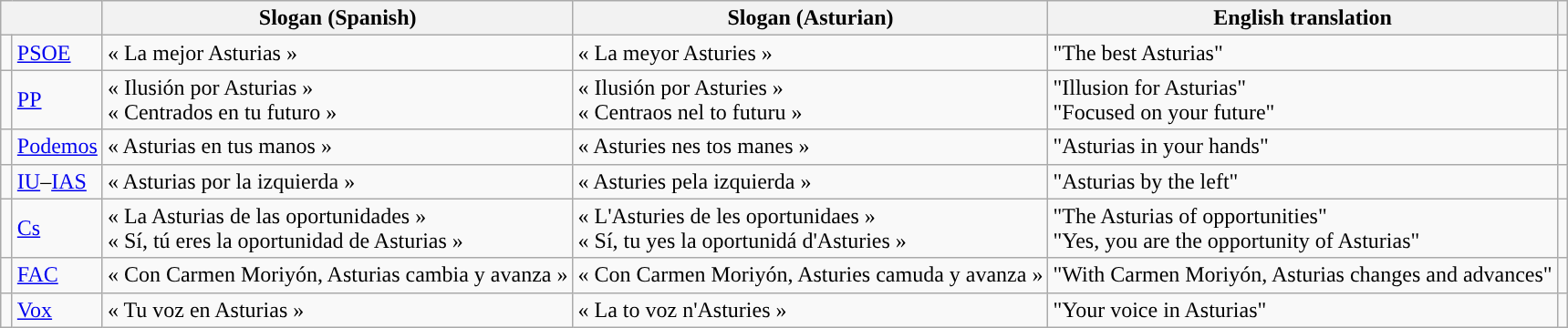<table class="wikitable" style="text-align:left;">
<tr>
<th style="text-align:left;" colspan="2"></th>
<th>Slogan (Spanish)</th>
<th>Slogan (Asturian)</th>
<th>English translation</th>
<th></th>
</tr>
<tr>
<td width="1" style="color:inherit;background:"></td>
<td><a href='#'>PSOE</a></td>
<td>« La mejor Asturias »</td>
<td>« La meyor Asturies »</td>
<td>"The best Asturias"</td>
<td></td>
</tr>
<tr>
<td style="color:inherit;background:"></td>
<td><a href='#'>PP</a></td>
<td>« Ilusión por Asturias » <br> « Centrados en tu futuro »</td>
<td>« Ilusión por Asturies » <br> « Centraos nel to futuru »</td>
<td>"Illusion for Asturias" <br> "Focused on your future"</td>
<td></td>
</tr>
<tr>
<td style="color:inherit;background:"></td>
<td><a href='#'>Podemos</a></td>
<td>« Asturias en tus manos »</td>
<td>« Asturies nes tos manes »</td>
<td>"Asturias in your hands"</td>
<td></td>
</tr>
<tr>
<td style="color:inherit;background:"></td>
<td><a href='#'>IU</a>–<a href='#'>IAS</a></td>
<td>« Asturias por la izquierda »</td>
<td>« Asturies pela izquierda »</td>
<td>"Asturias by the left"</td>
<td></td>
</tr>
<tr>
<td style="color:inherit;background:"></td>
<td><a href='#'>Cs</a></td>
<td>« La Asturias de las oportunidades » <br> « Sí, tú eres la oportunidad de Asturias »</td>
<td>« L'Asturies de les oportunidaes » <br> « Sí, tu yes la oportunidá d'Asturies »</td>
<td>"The Asturias of opportunities" <br> "Yes, you are the opportunity of Asturias"</td>
<td></td>
</tr>
<tr>
<td style="color:inherit;background:"></td>
<td><a href='#'>FAC</a></td>
<td>« Con Carmen Moriyón, Asturias cambia y avanza »</td>
<td>« Con Carmen Moriyón, Asturies camuda y avanza »</td>
<td>"With Carmen Moriyón, Asturias changes and advances"</td>
<td></td>
</tr>
<tr>
<td style="color:inherit;background:"></td>
<td><a href='#'>Vox</a></td>
<td>« Tu voz en Asturias »</td>
<td>« La to voz n'Asturies »</td>
<td>"Your voice in Asturias"</td>
<td></td>
</tr>
</table>
